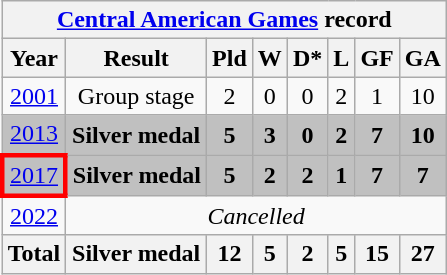<table class="wikitable" style="text-align: center;">
<tr>
<th colspan=8><a href='#'>Central American Games</a> record</th>
</tr>
<tr>
<th>Year</th>
<th>Result</th>
<th>Pld</th>
<th>W</th>
<th>D*</th>
<th>L</th>
<th>GF</th>
<th>GA</th>
</tr>
<tr>
<td> <a href='#'>2001</a></td>
<td>Group stage</td>
<td>2</td>
<td>0</td>
<td>0</td>
<td>2</td>
<td>1</td>
<td>10</td>
</tr>
<tr bgcolor=Silver>
<td> <a href='#'>2013</a></td>
<td><strong>Silver medal</strong></td>
<td><strong>5</strong></td>
<td><strong>3</strong></td>
<td><strong>0</strong></td>
<td><strong>2</strong></td>
<td><strong>7</strong></td>
<td><strong>10</strong></td>
</tr>
<tr bgcolor=Silver>
<td style="border:3px solid red"> <a href='#'>2017</a></td>
<td><strong>Silver medal</strong></td>
<td><strong>5</strong></td>
<td><strong>2</strong></td>
<td><strong>2</strong></td>
<td><strong>1</strong></td>
<td><strong>7</strong></td>
<td><strong>7</strong></td>
</tr>
<tr>
<td> <a href='#'>2022</a></td>
<td colspan=8><em>Cancelled</em></td>
</tr>
<tr>
<th>Total</th>
<th>Silver medal</th>
<th>12</th>
<th>5</th>
<th>2</th>
<th>5</th>
<th>15</th>
<th>27</th>
</tr>
</table>
